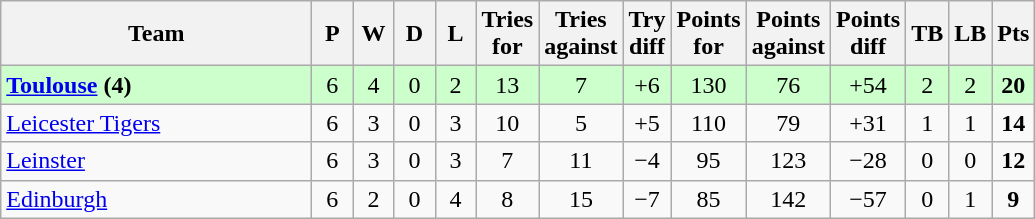<table class="wikitable" style="text-align:center">
<tr>
<th width="200">Team</th>
<th width="20">P</th>
<th width="20">W</th>
<th width="20">D</th>
<th width="20">L</th>
<th width="20">Tries for</th>
<th width="20">Tries against</th>
<th width="20">Try diff</th>
<th width="20">Points for</th>
<th width="20">Points against</th>
<th width="25">Points diff</th>
<th width="20">TB</th>
<th width="20">LB</th>
<th width="20">Pts</th>
</tr>
<tr style="background:#cfc">
<td align="left"> <strong><a href='#'>Toulouse</a> (4)</strong></td>
<td>6</td>
<td>4</td>
<td>0</td>
<td>2</td>
<td>13</td>
<td>7</td>
<td>+6</td>
<td>130</td>
<td>76</td>
<td>+54</td>
<td>2</td>
<td>2</td>
<td><strong>20</strong></td>
</tr>
<tr>
<td align="left"> <a href='#'>Leicester Tigers</a></td>
<td>6</td>
<td>3</td>
<td>0</td>
<td>3</td>
<td>10</td>
<td>5</td>
<td>+5</td>
<td>110</td>
<td>79</td>
<td>+31</td>
<td>1</td>
<td>1</td>
<td><strong>14</strong></td>
</tr>
<tr>
<td align="left"> <a href='#'>Leinster</a></td>
<td>6</td>
<td>3</td>
<td>0</td>
<td>3</td>
<td>7</td>
<td>11</td>
<td>−4</td>
<td>95</td>
<td>123</td>
<td>−28</td>
<td>0</td>
<td>0</td>
<td><strong>12</strong></td>
</tr>
<tr>
<td align="left"> <a href='#'>Edinburgh</a></td>
<td>6</td>
<td>2</td>
<td>0</td>
<td>4</td>
<td>8</td>
<td>15</td>
<td>−7</td>
<td>85</td>
<td>142</td>
<td>−57</td>
<td>0</td>
<td>1</td>
<td><strong>9</strong></td>
</tr>
</table>
